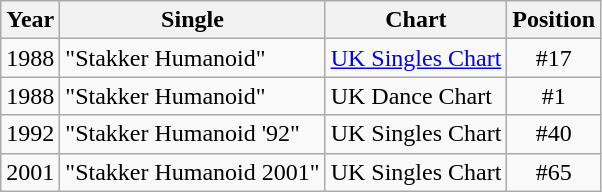<table class="wikitable">
<tr>
<th align="left">Year</th>
<th align="left">Single</th>
<th align="left">Chart</th>
<th align="left">Position</th>
</tr>
<tr>
<td align="left">1988</td>
<td align="left">"Stakker Humanoid"</td>
<td align="left"><a href='#'>UK Singles Chart</a></td>
<td align="center">#17</td>
</tr>
<tr>
<td align="left">1988</td>
<td align="left">"Stakker Humanoid"</td>
<td align="left">UK Dance Chart</td>
<td align="center">#1</td>
</tr>
<tr>
<td align="left">1992</td>
<td align="left">"Stakker Humanoid '92"</td>
<td align="left">UK Singles Chart</td>
<td align="center">#40</td>
</tr>
<tr>
<td align="left">2001</td>
<td align="left">"Stakker Humanoid 2001"</td>
<td align="left">UK Singles Chart</td>
<td align="center">#65</td>
</tr>
</table>
